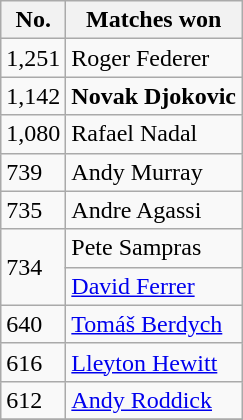<table class="wikitable" style="display: inline-table;">
<tr>
<th>No.</th>
<th>Matches won</th>
</tr>
<tr>
<td>1,251</td>
<td> Roger Federer</td>
</tr>
<tr>
<td>1,142</td>
<td> <strong>Novak Djokovic</strong></td>
</tr>
<tr>
<td>1,080</td>
<td> Rafael Nadal</td>
</tr>
<tr>
<td>739</td>
<td> Andy Murray</td>
</tr>
<tr>
<td>735</td>
<td> Andre Agassi </td>
</tr>
<tr>
<td rowspan="2">734</td>
<td> Pete Sampras </td>
</tr>
<tr>
<td> <a href='#'>David Ferrer</a></td>
</tr>
<tr>
<td>640</td>
<td> <a href='#'>Tomáš Berdych</a></td>
</tr>
<tr>
<td>616</td>
<td> <a href='#'>Lleyton Hewitt</a></td>
</tr>
<tr>
<td>612</td>
<td> <a href='#'>Andy Roddick</a></td>
</tr>
<tr>
</tr>
</table>
